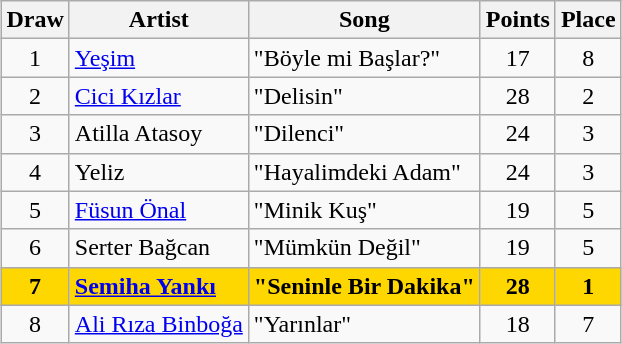<table class="sortable wikitable" style="margin: 1em auto 1em auto; text-align:center">
<tr>
<th>Draw</th>
<th>Artist</th>
<th>Song</th>
<th>Points</th>
<th>Place</th>
</tr>
<tr>
<td>1</td>
<td align="left"><a href='#'>Yeşim</a></td>
<td align="left">"Böyle mi Başlar?"</td>
<td>17</td>
<td>8</td>
</tr>
<tr>
<td>2</td>
<td align="left"><a href='#'>Cici Kızlar</a></td>
<td align="left">"Delisin"</td>
<td>28</td>
<td>2</td>
</tr>
<tr>
<td>3</td>
<td align="left">Atilla Atasoy</td>
<td align="left">"Dilenci"</td>
<td>24</td>
<td>3</td>
</tr>
<tr>
<td>4</td>
<td align="left">Yeliz</td>
<td align="left">"Hayalimdeki Adam"</td>
<td>24</td>
<td>3</td>
</tr>
<tr>
<td>5</td>
<td align="left"><a href='#'>Füsun Önal</a></td>
<td align="left">"Minik Kuş"</td>
<td>19</td>
<td>5</td>
</tr>
<tr>
<td>6</td>
<td align="left">Serter Bağcan</td>
<td align="left">"Mümkün Değil"</td>
<td>19</td>
<td>5</td>
</tr>
<tr style="font-weight:bold; background:gold;">
<td>7</td>
<td align="left"><a href='#'>Semiha Yankı</a></td>
<td align="left">"Seninle Bir Dakika"</td>
<td>28</td>
<td>1</td>
</tr>
<tr>
<td>8</td>
<td align="left"><a href='#'>Ali Rıza Binboğa</a></td>
<td align="left">"Yarınlar"</td>
<td>18</td>
<td>7</td>
</tr>
</table>
